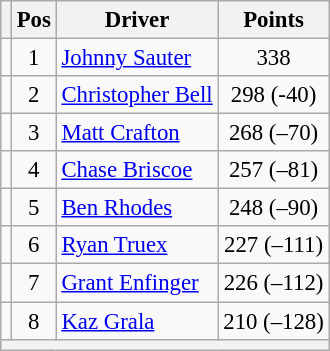<table class="wikitable" style="font-size: 95%;">
<tr>
<th></th>
<th>Pos</th>
<th>Driver</th>
<th>Points</th>
</tr>
<tr>
<td align="left"></td>
<td style="text-align:center;">1</td>
<td><a href='#'>Johnny Sauter</a></td>
<td style="text-align:center;">338</td>
</tr>
<tr>
<td align="left"></td>
<td style="text-align:center;">2</td>
<td><a href='#'>Christopher Bell</a></td>
<td style="text-align:center;">298 (-40)</td>
</tr>
<tr>
<td align="left"></td>
<td style="text-align:center;">3</td>
<td><a href='#'>Matt Crafton</a></td>
<td style="text-align:center;">268 (–70)</td>
</tr>
<tr>
<td align="left"></td>
<td style="text-align:center;">4</td>
<td><a href='#'>Chase Briscoe</a></td>
<td style="text-align:center;">257 (–81)</td>
</tr>
<tr>
<td align="left"></td>
<td style="text-align:center;">5</td>
<td><a href='#'>Ben Rhodes</a></td>
<td style="text-align:center;">248 (–90)</td>
</tr>
<tr>
<td align="left"></td>
<td style="text-align:center;">6</td>
<td><a href='#'>Ryan Truex</a></td>
<td style="text-align:center;">227 (–111)</td>
</tr>
<tr>
<td align="left"></td>
<td style="text-align:center;">7</td>
<td><a href='#'>Grant Enfinger</a></td>
<td style="text-align:center;">226 (–112)</td>
</tr>
<tr>
<td align="left"></td>
<td style="text-align:center;">8</td>
<td><a href='#'>Kaz Grala</a></td>
<td style="text-align:center;">210 (–128)</td>
</tr>
<tr class="sortbottom">
<th colspan="9"></th>
</tr>
</table>
